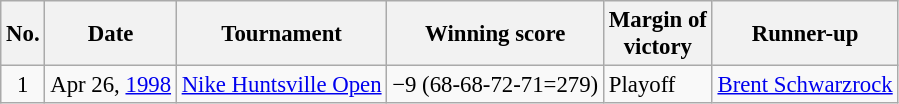<table class="wikitable" style="font-size:95%;">
<tr>
<th>No.</th>
<th>Date</th>
<th>Tournament</th>
<th>Winning score</th>
<th>Margin of<br>victory</th>
<th>Runner-up</th>
</tr>
<tr>
<td align=center>1</td>
<td align=right>Apr 26, <a href='#'>1998</a></td>
<td><a href='#'>Nike Huntsville Open</a></td>
<td>−9 (68-68-72-71=279)</td>
<td>Playoff</td>
<td> <a href='#'>Brent Schwarzrock</a></td>
</tr>
</table>
